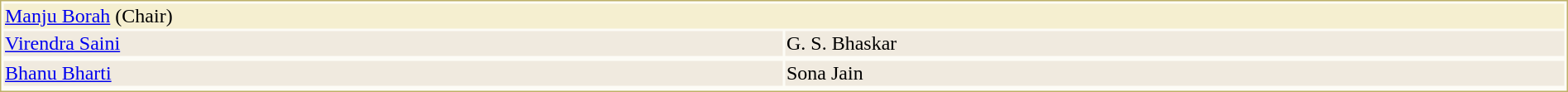<table style="width:100%;border: 1px solid #BEB168;background-color:#FDFCF6;">
<tr>
<td colspan="2" style="background-color:#F5EFD0;"><a href='#'>Manju Borah</a> (Chair)</td>
</tr>
<tr style="background-color:#F0EADF;">
<td style="width:50%"><a href='#'>Virendra Saini</a></td>
<td style="width:50%">G. S. Bhaskar</td>
</tr>
<tr style="vertical-align:top;">
</tr>
<tr style="background-color:#F0EADF;">
<td style="width:50%"><a href='#'>Bhanu Bharti</a></td>
<td style="width:50%">Sona Jain</td>
</tr>
<tr style="vertical-align:top;">
</tr>
</table>
